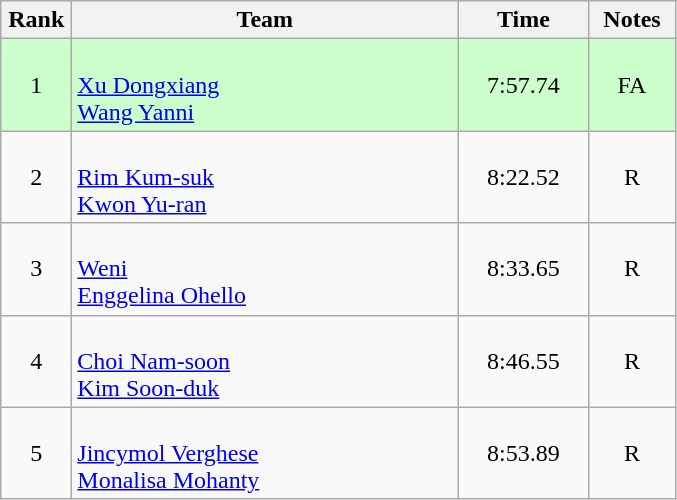<table class=wikitable style="text-align:center">
<tr>
<th width=40>Rank</th>
<th width=250>Team</th>
<th width=80>Time</th>
<th width=50>Notes</th>
</tr>
<tr bgcolor="ccffcc">
<td>1</td>
<td align=left><br><a href='#'>Xu Dongxiang</a><br><a href='#'>Wang Yanni</a></td>
<td>7:57.74</td>
<td>FA</td>
</tr>
<tr>
<td>2</td>
<td align=left><br><a href='#'>Rim Kum-suk</a><br><a href='#'>Kwon Yu-ran</a></td>
<td>8:22.52</td>
<td>R</td>
</tr>
<tr>
<td>3</td>
<td align=left><br><a href='#'>Weni</a><br><a href='#'>Enggelina Ohello</a></td>
<td>8:33.65</td>
<td>R</td>
</tr>
<tr>
<td>4</td>
<td align=left><br><a href='#'>Choi Nam-soon</a><br><a href='#'>Kim Soon-duk</a></td>
<td>8:46.55</td>
<td>R</td>
</tr>
<tr>
<td>5</td>
<td align=left><br><a href='#'>Jincymol Verghese</a><br><a href='#'>Monalisa Mohanty</a></td>
<td>8:53.89</td>
<td>R</td>
</tr>
</table>
